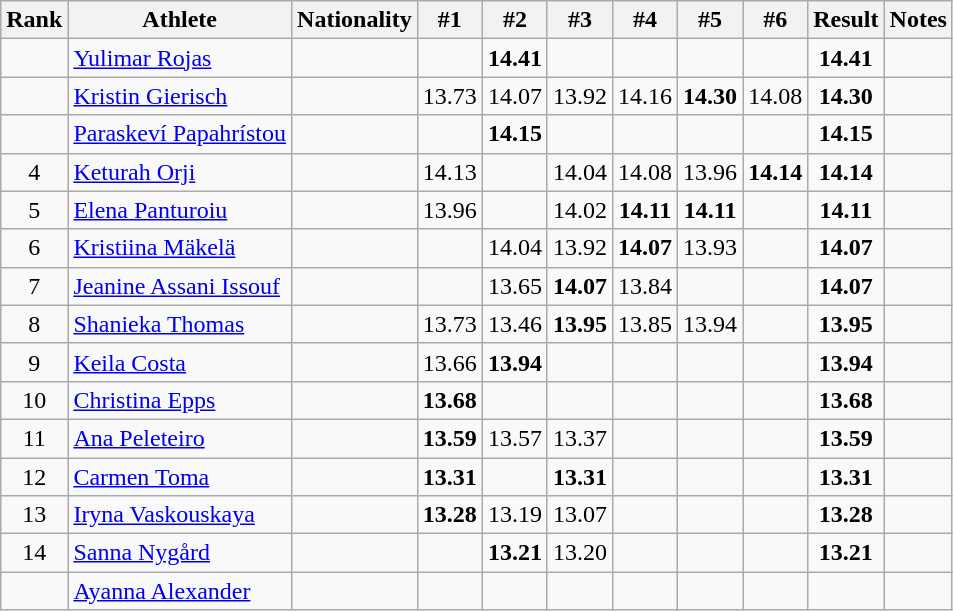<table class="wikitable sortable" style="text-align:center">
<tr>
<th>Rank</th>
<th>Athlete</th>
<th>Nationality</th>
<th>#1</th>
<th>#2</th>
<th>#3</th>
<th>#4</th>
<th>#5</th>
<th>#6</th>
<th>Result</th>
<th>Notes</th>
</tr>
<tr>
<td></td>
<td align=left><a href='#'>Yulimar Rojas</a></td>
<td align=left></td>
<td></td>
<td><strong>14.41</strong></td>
<td></td>
<td></td>
<td></td>
<td></td>
<td><strong>14.41</strong></td>
<td></td>
</tr>
<tr>
<td></td>
<td align=left><a href='#'>Kristin Gierisch</a></td>
<td align=left></td>
<td>13.73</td>
<td>14.07</td>
<td>13.92</td>
<td>14.16</td>
<td><strong>14.30</strong></td>
<td>14.08</td>
<td><strong>14.30</strong></td>
<td></td>
</tr>
<tr>
<td></td>
<td align=left><a href='#'>Paraskeví Papahrístou</a></td>
<td align=left></td>
<td></td>
<td><strong>14.15</strong></td>
<td></td>
<td></td>
<td></td>
<td></td>
<td><strong>14.15</strong></td>
<td></td>
</tr>
<tr>
<td>4</td>
<td align=left><a href='#'>Keturah Orji</a></td>
<td align=left></td>
<td>14.13</td>
<td></td>
<td>14.04</td>
<td>14.08</td>
<td>13.96</td>
<td><strong>14.14</strong></td>
<td><strong>14.14</strong></td>
<td></td>
</tr>
<tr>
<td>5</td>
<td align=left><a href='#'>Elena Panturoiu</a></td>
<td align=left></td>
<td>13.96</td>
<td></td>
<td>14.02</td>
<td><strong>14.11</strong></td>
<td><strong>14.11</strong></td>
<td></td>
<td><strong>14.11</strong></td>
<td></td>
</tr>
<tr>
<td>6</td>
<td align=left><a href='#'>Kristiina Mäkelä</a></td>
<td align=left></td>
<td></td>
<td>14.04</td>
<td>13.92</td>
<td><strong>14.07</strong></td>
<td>13.93</td>
<td></td>
<td><strong>14.07</strong></td>
<td></td>
</tr>
<tr>
<td>7</td>
<td align=left><a href='#'>Jeanine Assani Issouf</a></td>
<td align=left></td>
<td></td>
<td>13.65</td>
<td><strong>14.07</strong></td>
<td>13.84</td>
<td></td>
<td></td>
<td><strong>14.07</strong></td>
<td></td>
</tr>
<tr>
<td>8</td>
<td align=left><a href='#'>Shanieka Thomas</a></td>
<td align=left></td>
<td>13.73</td>
<td>13.46</td>
<td><strong>13.95</strong></td>
<td>13.85</td>
<td>13.94</td>
<td></td>
<td><strong>13.95</strong></td>
<td></td>
</tr>
<tr>
<td>9</td>
<td align=left><a href='#'>Keila Costa</a></td>
<td align=left></td>
<td>13.66</td>
<td><strong>13.94</strong></td>
<td></td>
<td></td>
<td></td>
<td></td>
<td><strong>13.94</strong></td>
<td></td>
</tr>
<tr>
<td>10</td>
<td align=left><a href='#'>Christina Epps</a></td>
<td align=left></td>
<td><strong>13.68</strong></td>
<td></td>
<td></td>
<td></td>
<td></td>
<td></td>
<td><strong>13.68</strong></td>
<td></td>
</tr>
<tr>
<td>11</td>
<td align=left><a href='#'>Ana Peleteiro</a></td>
<td align=left></td>
<td><strong>13.59</strong></td>
<td>13.57</td>
<td>13.37</td>
<td></td>
<td></td>
<td></td>
<td><strong>13.59</strong></td>
<td></td>
</tr>
<tr>
<td>12</td>
<td align=left><a href='#'>Carmen Toma</a></td>
<td align=left></td>
<td><strong>13.31</strong></td>
<td></td>
<td><strong>13.31</strong></td>
<td></td>
<td></td>
<td></td>
<td><strong>13.31</strong></td>
<td></td>
</tr>
<tr>
<td>13</td>
<td align=left><a href='#'>Iryna Vaskouskaya</a></td>
<td align=left></td>
<td><strong>13.28</strong></td>
<td>13.19</td>
<td>13.07</td>
<td></td>
<td></td>
<td></td>
<td><strong>13.28</strong></td>
<td></td>
</tr>
<tr>
<td>14</td>
<td align=left><a href='#'>Sanna Nygård</a></td>
<td align=left></td>
<td></td>
<td><strong>13.21</strong></td>
<td>13.20</td>
<td></td>
<td></td>
<td></td>
<td><strong>13.21</strong></td>
<td></td>
</tr>
<tr>
<td></td>
<td align=left><a href='#'>Ayanna Alexander</a></td>
<td align=left></td>
<td></td>
<td></td>
<td></td>
<td></td>
<td></td>
<td></td>
<td><strong></strong></td>
<td></td>
</tr>
</table>
